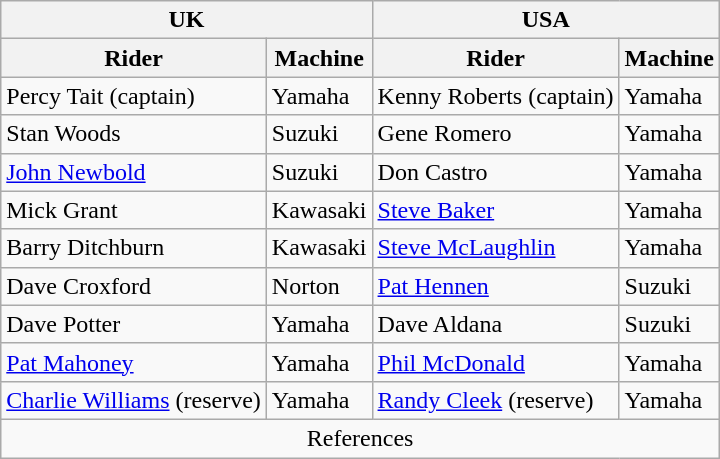<table class="wikitable">
<tr>
<th colspan=2>UK</th>
<th colspan=2>USA</th>
</tr>
<tr>
<th>Rider</th>
<th>Machine</th>
<th>Rider</th>
<th>Machine</th>
</tr>
<tr>
<td>Percy Tait (captain)</td>
<td>Yamaha</td>
<td>Kenny Roberts (captain)</td>
<td>Yamaha</td>
</tr>
<tr>
<td>Stan Woods</td>
<td>Suzuki</td>
<td>Gene Romero</td>
<td>Yamaha</td>
</tr>
<tr>
<td><a href='#'>John Newbold</a></td>
<td>Suzuki</td>
<td>Don Castro</td>
<td>Yamaha</td>
</tr>
<tr>
<td>Mick Grant</td>
<td>Kawasaki</td>
<td><a href='#'>Steve Baker</a></td>
<td>Yamaha</td>
</tr>
<tr>
<td>Barry Ditchburn</td>
<td>Kawasaki</td>
<td><a href='#'>Steve McLaughlin</a></td>
<td>Yamaha</td>
</tr>
<tr>
<td>Dave Croxford</td>
<td>Norton</td>
<td><a href='#'>Pat Hennen</a></td>
<td>Suzuki</td>
</tr>
<tr>
<td>Dave Potter</td>
<td>Yamaha</td>
<td>Dave Aldana</td>
<td>Suzuki</td>
</tr>
<tr>
<td><a href='#'>Pat Mahoney</a></td>
<td>Yamaha</td>
<td><a href='#'>Phil McDonald</a></td>
<td>Yamaha</td>
</tr>
<tr>
<td><a href='#'>Charlie Williams</a> (reserve)</td>
<td>Yamaha</td>
<td><a href='#'>Randy Cleek</a> (reserve)</td>
<td>Yamaha</td>
</tr>
<tr>
<td colspan=4 align="center">References</td>
</tr>
</table>
